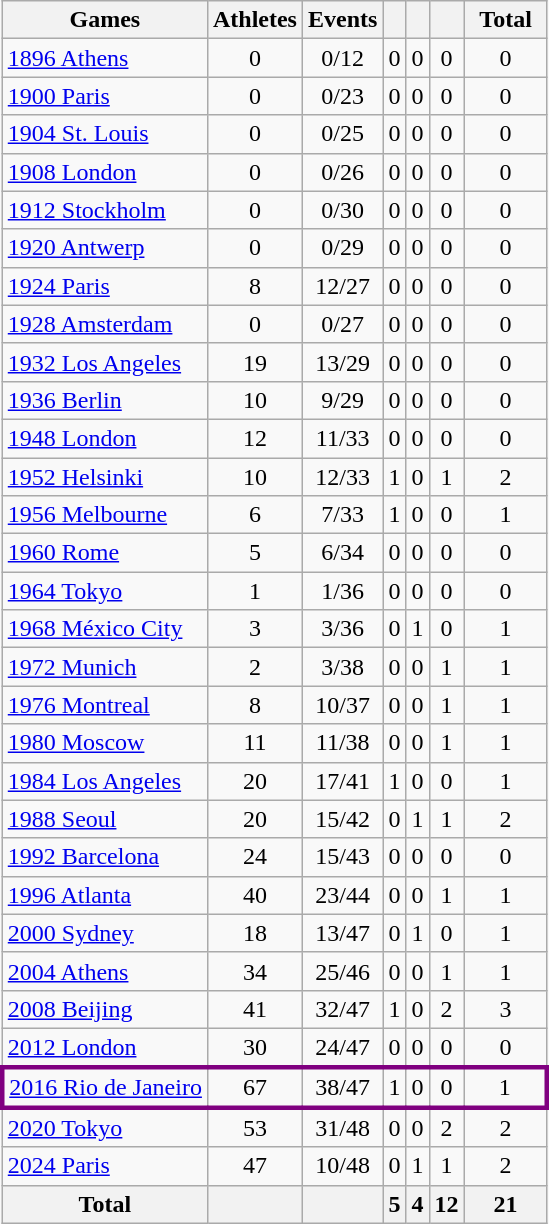<table class="wikitable sortable" style="text-align:center">
<tr>
<th>Games</th>
<th>Athletes</th>
<th>Events</th>
<th width:3em; font-weight:bold;"></th>
<th width:3em; font-weight:bold;"></th>
<th width:3em; font-weight:bold;"></th>
<th style="width:3em; font-weight:bold;">Total</th>
</tr>
<tr>
<td align=left> <a href='#'>1896 Athens</a></td>
<td>0</td>
<td>0/12</td>
<td>0</td>
<td>0</td>
<td>0</td>
<td>0</td>
</tr>
<tr>
<td align=left> <a href='#'>1900 Paris</a></td>
<td>0</td>
<td>0/23</td>
<td>0</td>
<td>0</td>
<td>0</td>
<td>0</td>
</tr>
<tr>
<td align=left> <a href='#'>1904 St. Louis</a></td>
<td>0</td>
<td>0/25</td>
<td>0</td>
<td>0</td>
<td>0</td>
<td>0</td>
</tr>
<tr>
<td align=left> <a href='#'>1908 London</a></td>
<td>0</td>
<td>0/26</td>
<td>0</td>
<td>0</td>
<td>0</td>
<td>0</td>
</tr>
<tr>
<td align=left> <a href='#'>1912 Stockholm</a></td>
<td>0</td>
<td>0/30</td>
<td>0</td>
<td>0</td>
<td>0</td>
<td>0</td>
</tr>
<tr>
<td align=left> <a href='#'>1920 Antwerp</a></td>
<td>0</td>
<td>0/29</td>
<td>0</td>
<td>0</td>
<td>0</td>
<td>0</td>
</tr>
<tr>
<td align=left> <a href='#'>1924 Paris</a></td>
<td>8</td>
<td>12/27</td>
<td>0</td>
<td>0</td>
<td>0</td>
<td>0</td>
</tr>
<tr>
<td align=left> <a href='#'>1928 Amsterdam</a></td>
<td>0</td>
<td>0/27</td>
<td>0</td>
<td>0</td>
<td>0</td>
<td>0</td>
</tr>
<tr>
<td align=left> <a href='#'>1932 Los Angeles</a></td>
<td>19</td>
<td>13/29</td>
<td>0</td>
<td>0</td>
<td>0</td>
<td>0</td>
</tr>
<tr>
<td align=left> <a href='#'>1936 Berlin</a></td>
<td>10</td>
<td>9/29</td>
<td>0</td>
<td>0</td>
<td>0</td>
<td>0</td>
</tr>
<tr>
<td align=left> <a href='#'>1948 London</a></td>
<td>12</td>
<td>11/33</td>
<td>0</td>
<td>0</td>
<td>0</td>
<td>0</td>
</tr>
<tr>
<td align=left> <a href='#'>1952 Helsinki</a></td>
<td>10</td>
<td>12/33</td>
<td>1</td>
<td>0</td>
<td>1</td>
<td>2</td>
</tr>
<tr>
<td align=left> <a href='#'>1956 Melbourne</a></td>
<td>6</td>
<td>7/33</td>
<td>1</td>
<td>0</td>
<td>0</td>
<td>1</td>
</tr>
<tr>
<td align=left> <a href='#'>1960 Rome</a></td>
<td>5</td>
<td>6/34</td>
<td>0</td>
<td>0</td>
<td>0</td>
<td>0</td>
</tr>
<tr>
<td align=left> <a href='#'>1964 Tokyo</a></td>
<td>1</td>
<td>1/36</td>
<td>0</td>
<td>0</td>
<td>0</td>
<td>0</td>
</tr>
<tr>
<td align=left> <a href='#'>1968 México City</a></td>
<td>3</td>
<td>3/36</td>
<td>0</td>
<td>1</td>
<td>0</td>
<td>1</td>
</tr>
<tr>
<td align=left> <a href='#'>1972 Munich</a></td>
<td>2</td>
<td>3/38</td>
<td>0</td>
<td>0</td>
<td>1</td>
<td>1</td>
</tr>
<tr>
<td align=left> <a href='#'>1976 Montreal</a></td>
<td>8</td>
<td>10/37</td>
<td>0</td>
<td>0</td>
<td>1</td>
<td>1</td>
</tr>
<tr>
<td align=left> <a href='#'>1980 Moscow</a></td>
<td>11</td>
<td>11/38</td>
<td>0</td>
<td>0</td>
<td>1</td>
<td>1</td>
</tr>
<tr>
<td align=left> <a href='#'>1984 Los Angeles</a></td>
<td>20</td>
<td>17/41</td>
<td>1</td>
<td>0</td>
<td>0</td>
<td>1</td>
</tr>
<tr>
<td align=left> <a href='#'>1988 Seoul</a></td>
<td>20</td>
<td>15/42</td>
<td>0</td>
<td>1</td>
<td>1</td>
<td>2</td>
</tr>
<tr>
<td align=left> <a href='#'>1992 Barcelona</a></td>
<td>24</td>
<td>15/43</td>
<td>0</td>
<td>0</td>
<td>0</td>
<td>0</td>
</tr>
<tr>
<td align=left> <a href='#'>1996 Atlanta</a></td>
<td>40</td>
<td>23/44</td>
<td>0</td>
<td>0</td>
<td>1</td>
<td>1</td>
</tr>
<tr>
<td align=left> <a href='#'>2000 Sydney</a></td>
<td>18</td>
<td>13/47</td>
<td>0</td>
<td>1</td>
<td>0</td>
<td>1</td>
</tr>
<tr>
<td align=left> <a href='#'>2004 Athens</a></td>
<td>34</td>
<td>25/46</td>
<td>0</td>
<td>0</td>
<td>1</td>
<td>1</td>
</tr>
<tr>
<td align=left> <a href='#'>2008 Beijing</a></td>
<td>41</td>
<td>32/47</td>
<td>1</td>
<td>0</td>
<td>2</td>
<td>3</td>
</tr>
<tr>
<td align=left> <a href='#'>2012 London</a></td>
<td>30</td>
<td>24/47</td>
<td>0</td>
<td>0</td>
<td>0</td>
<td>0</td>
</tr>
<tr>
</tr>
<tr align=center style="border: 3px solid purple">
<td align=left> <a href='#'>2016 Rio de Janeiro</a></td>
<td>67</td>
<td>38/47</td>
<td>1</td>
<td>0</td>
<td>0</td>
<td>1</td>
</tr>
<tr>
<td align=left> <a href='#'>2020 Tokyo</a></td>
<td>53</td>
<td>31/48</td>
<td>0</td>
<td>0</td>
<td>2</td>
<td>2</td>
</tr>
<tr>
<td align=left> <a href='#'>2024 Paris</a></td>
<td>47</td>
<td>10/48</td>
<td>0</td>
<td>1</td>
<td>1</td>
<td>2</td>
</tr>
<tr>
<th>Total</th>
<th></th>
<th></th>
<th>5</th>
<th>4</th>
<th>12</th>
<th>21</th>
</tr>
</table>
